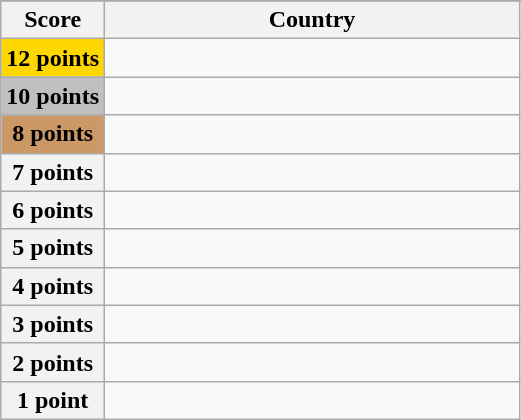<table class="wikitable">
<tr>
</tr>
<tr>
<th scope="col" width="20%">Score</th>
<th scope="col">Country</th>
</tr>
<tr>
<th scope="row" style="background:gold">12 points</th>
<td></td>
</tr>
<tr>
<th scope="row" style="background:silver">10 points</th>
<td></td>
</tr>
<tr>
<th scope="row" style="background:#CC9966">8 points</th>
<td></td>
</tr>
<tr>
<th scope="row">7 points</th>
<td></td>
</tr>
<tr>
<th scope="row">6 points</th>
<td></td>
</tr>
<tr>
<th scope="row">5 points</th>
<td></td>
</tr>
<tr>
<th scope="row">4 points</th>
<td></td>
</tr>
<tr>
<th scope="row">3 points</th>
<td></td>
</tr>
<tr>
<th scope="row">2 points</th>
<td></td>
</tr>
<tr>
<th scope="row">1 point</th>
<td></td>
</tr>
</table>
